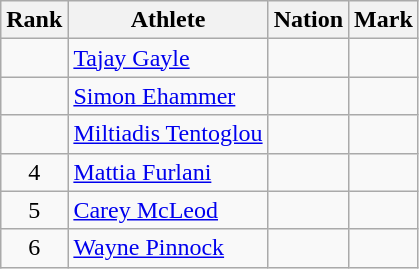<table class="wikitable">
<tr>
<th scope="col">Rank</th>
<th scope="col">Athlete</th>
<th scope="col">Nation</th>
<th scope="col">Mark</th>
</tr>
<tr>
<td align=center></td>
<td><a href='#'>Tajay Gayle</a></td>
<td></td>
<td> </td>
</tr>
<tr>
<td align=center></td>
<td><a href='#'>Simon Ehammer</a></td>
<td></td>
<td> </td>
</tr>
<tr>
<td align=center></td>
<td><a href='#'>Miltiadis Tentoglou</a></td>
<td></td>
<td> </td>
</tr>
<tr>
<td align=center>4</td>
<td><a href='#'>Mattia Furlani</a></td>
<td></td>
<td> </td>
</tr>
<tr>
<td align=center>5</td>
<td><a href='#'>Carey McLeod</a></td>
<td></td>
<td> </td>
</tr>
<tr>
<td align=center>6</td>
<td><a href='#'>Wayne Pinnock</a></td>
<td></td>
<td> </td>
</tr>
</table>
